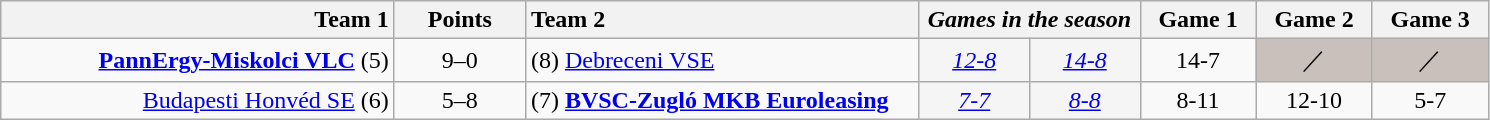<table class=wikitable style="text-align:center">
<tr>
<th style="width:255px; text-align:right;">Team 1</th>
<th style="width:80px;">Points</th>
<th style="width:255px; text-align:left;">Team 2</th>
<th colspan=2; style="width:140px;"><em>Games in the season</em></th>
<th style="width:70px;">Game 1</th>
<th style="width:70px;">Game 2</th>
<th style="width:70px;">Game 3</th>
</tr>
<tr>
<td style="text-align:right;"><strong><a href='#'>PannErgy-Miskolci VLC</a></strong> (5) </td>
<td>9–0</td>
<td style="text-align:left;"> (8) <a href='#'>Debreceni VSE</a></td>
<td bgcolor=#f5f5f5><em><a href='#'>12-8</a> </em></td>
<td bgcolor=#f5f5f5><em><a href='#'>14-8</a> </em></td>
<td>14-7</td>
<td bgcolor=#c9c0bb>／</td>
<td bgcolor=#c9c0bb>／</td>
</tr>
<tr>
<td style="text-align:right;"><a href='#'>Budapesti Honvéd SE</a> (6) </td>
<td>5–8</td>
<td style="text-align:left;"> (7) <strong><a href='#'>BVSC-Zugló MKB Euroleasing</a></strong></td>
<td bgcolor=#f5f5f5><em><a href='#'>7-7</a> </em></td>
<td bgcolor=#f5f5f5><em><a href='#'>8-8</a> </em></td>
<td>8-11</td>
<td>12-10</td>
<td>5-7</td>
</tr>
</table>
